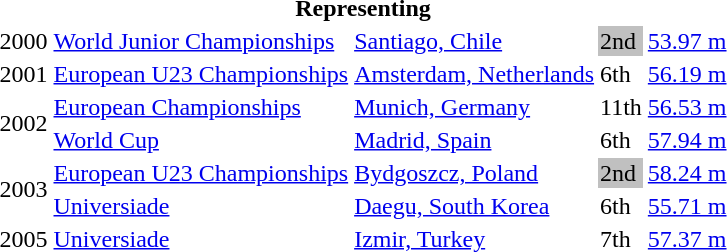<table>
<tr>
<th colspan="5">Representing </th>
</tr>
<tr>
<td>2000</td>
<td><a href='#'>World Junior Championships</a></td>
<td><a href='#'>Santiago, Chile</a></td>
<td bgcolor="silver">2nd</td>
<td><a href='#'>53.97 m</a></td>
</tr>
<tr>
<td>2001</td>
<td><a href='#'>European U23 Championships</a></td>
<td><a href='#'>Amsterdam, Netherlands</a></td>
<td>6th</td>
<td><a href='#'>56.19 m</a></td>
</tr>
<tr>
<td rowspan=2>2002</td>
<td><a href='#'>European Championships</a></td>
<td><a href='#'>Munich, Germany</a></td>
<td>11th</td>
<td><a href='#'>56.53 m</a></td>
</tr>
<tr>
<td><a href='#'>World Cup</a></td>
<td><a href='#'>Madrid, Spain</a></td>
<td>6th</td>
<td><a href='#'>57.94 m</a></td>
</tr>
<tr>
<td rowspan=2>2003</td>
<td><a href='#'>European U23 Championships</a></td>
<td><a href='#'>Bydgoszcz, Poland</a></td>
<td bgcolor="silver">2nd</td>
<td><a href='#'>58.24 m</a></td>
</tr>
<tr>
<td><a href='#'>Universiade</a></td>
<td><a href='#'>Daegu, South Korea</a></td>
<td>6th</td>
<td><a href='#'>55.71 m</a></td>
</tr>
<tr>
<td>2005</td>
<td><a href='#'>Universiade</a></td>
<td><a href='#'>Izmir, Turkey</a></td>
<td>7th</td>
<td><a href='#'>57.37 m</a></td>
</tr>
</table>
